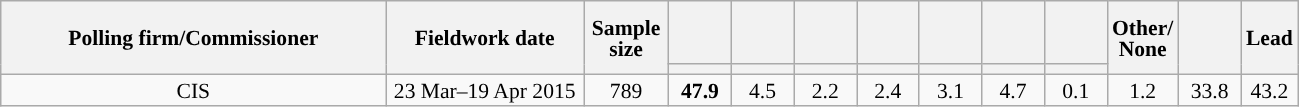<table class="wikitable collapsible collapsed" style="text-align:center; font-size:90%; line-height:14px;">
<tr style="height:42px;">
<th style="width:250px;" rowspan="2">Polling firm/Commissioner</th>
<th style="width:125px;" rowspan="2">Fieldwork date</th>
<th style="width:50px;" rowspan="2">Sample size</th>
<th style="width:35px;"></th>
<th style="width:35px;"></th>
<th style="width:35px;"></th>
<th style="width:35px;"></th>
<th style="width:35px;"></th>
<th style="width:35px;"></th>
<th style="width:35px;"></th>
<th style="width:35px;" rowspan="2">Other/<br>None</th>
<th style="width:35px;" rowspan="2"></th>
<th style="width:30px;" rowspan="2">Lead</th>
</tr>
<tr>
<th style="color:inherit;background:"></th>
<th style="color:inherit;background:"></th>
<th style="color:inherit;background:"></th>
<th style="color:inherit;background:"></th>
<th style="color:inherit;background:"></th>
<th style="color:inherit;background:"></th>
<th style="color:inherit;background:"></th>
</tr>
<tr>
<td>CIS</td>
<td>23 Mar–19 Apr 2015</td>
<td>789</td>
<td><strong>47.9</strong></td>
<td>4.5</td>
<td>2.2</td>
<td>2.4</td>
<td>3.1</td>
<td>4.7</td>
<td>0.1</td>
<td>1.2</td>
<td>33.8</td>
<td style="background:">43.2</td>
</tr>
</table>
